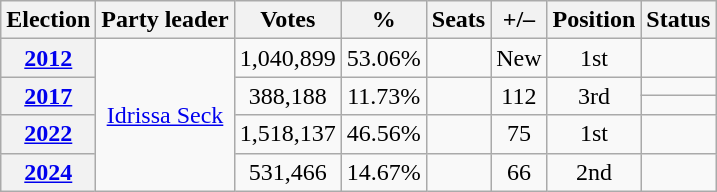<table class="wikitable" style="text-align:center">
<tr>
<th>Election</th>
<th>Party leader</th>
<th>Votes</th>
<th>%</th>
<th>Seats</th>
<th>+/–</th>
<th><strong>Position</strong></th>
<th><strong>Status</strong></th>
</tr>
<tr>
<th><a href='#'>2012</a></th>
<td rowspan="5"><a href='#'>Idrissa Seck</a></td>
<td>1,040,899</td>
<td>53.06%</td>
<td></td>
<td>New</td>
<td> 1st</td>
<td></td>
</tr>
<tr>
<th rowspan=2><a href='#'>2017</a></th>
<td rowspan=2>388,188</td>
<td rowspan=2>11.73%</td>
<td rowspan=2></td>
<td rowspan=2> 112</td>
<td rowspan=2> 3rd</td>
<td> </td>
</tr>
<tr>
<td> </td>
</tr>
<tr>
<th><a href='#'>2022</a></th>
<td>1,518,137</td>
<td>46.56%</td>
<td></td>
<td> 75</td>
<td> 1st</td>
<td></td>
</tr>
<tr>
<th><a href='#'>2024</a></th>
<td>531,466</td>
<td>14.67%</td>
<td></td>
<td> 66</td>
<td> 2nd</td>
<td></td>
</tr>
</table>
